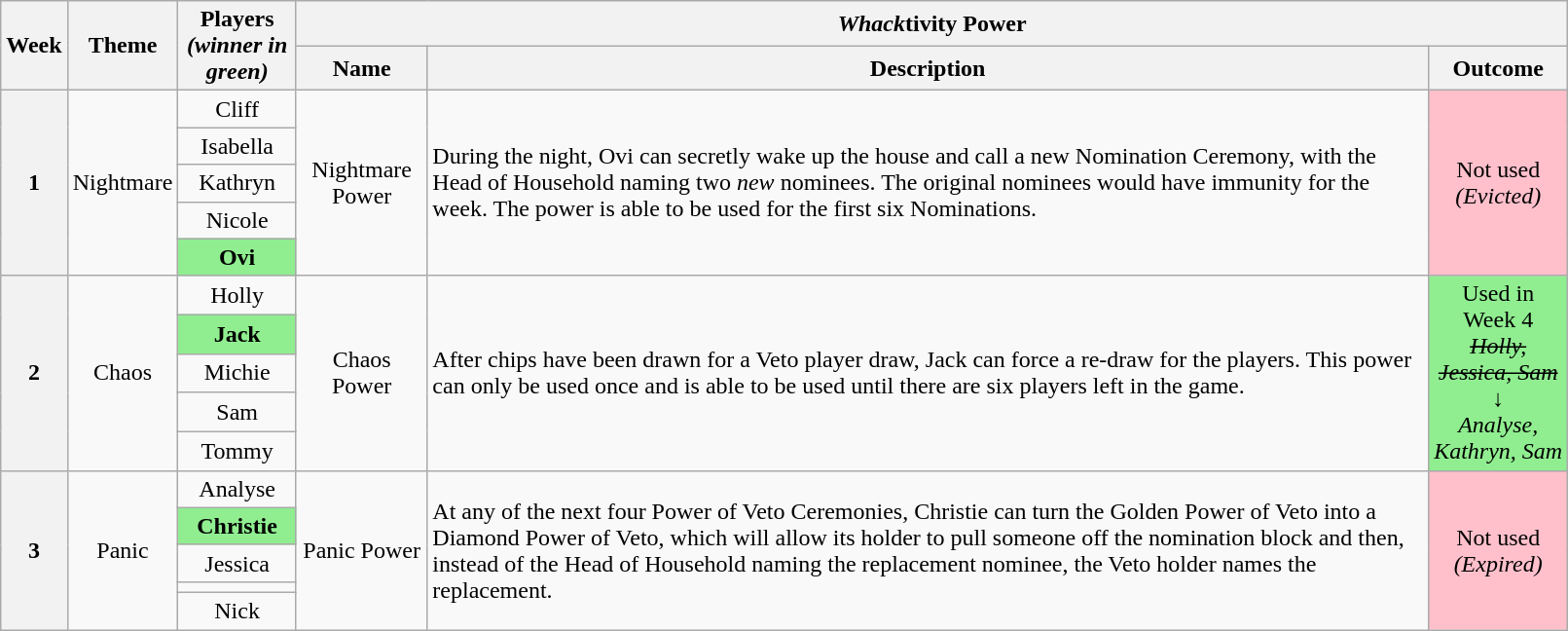<table class="wikitable" style="text-align:center; width:85%">
<tr>
<th scope="col" rowspan="2">Week</th>
<th scope="col" rowspan="2">Theme</th>
<th scope="col" rowspan="2">Players<br><em>(winner in green)</em></th>
<th scope="colgroup" colspan="3"><em>Whack</em>tivity Power</th>
</tr>
<tr>
<th scope="col">Name</th>
<th scope="col">Description</th>
<th scope="col">Outcome</th>
</tr>
<tr>
<th scope="rowgroup" rowspan="5">1</th>
<td rowspan="5">Nightmare</td>
<td>Cliff</td>
<td rowspan="5">Nightmare Power</td>
<td rowspan="5" style="text-align:left">During the night, Ovi can secretly wake up the house and call a new Nomination Ceremony, with the Head of Household naming two <em>new</em> nominees. The original nominees would have immunity for the week. The power is able to be used for the first six Nominations.</td>
<td rowspan="5" style="background:#FFC0CB;">Not used<br><em>(Evicted)</em></td>
</tr>
<tr>
<td>Isabella</td>
</tr>
<tr>
<td>Kathryn</td>
</tr>
<tr>
<td>Nicole</td>
</tr>
<tr>
<td style="background:#90EE90;"><strong>Ovi</strong></td>
</tr>
<tr>
<th scope="rowgroup" rowspan="5">2</th>
<td rowspan="5">Chaos</td>
<td>Holly</td>
<td rowspan="5">Chaos Power</td>
<td style="text-align:left" rowspan="5">After chips have been drawn for a Veto player draw, Jack can force a re-draw for the players. This power can only be used once and is able to be used until there are six players left in the game.</td>
<td style="background:#90EE90;" rowspan="5">Used in Week 4<br><s><em>Holly, Jessica, Sam</em></s><br>↓<br><em>Analyse, Kathryn, Sam</em></td>
</tr>
<tr>
<td style="background:#90EE90;"><strong>Jack</strong></td>
</tr>
<tr>
<td>Michie</td>
</tr>
<tr>
<td>Sam</td>
</tr>
<tr>
<td>Tommy</td>
</tr>
<tr>
<th scope="rowgroup" rowspan="5">3</th>
<td rowspan="5">Panic</td>
<td>Analyse</td>
<td rowspan="5">Panic Power<br></td>
<td style="text-align:left" rowspan="5">At any of the next four Power of Veto Ceremonies, Christie can turn the Golden Power of Veto into a Diamond Power of Veto, which will allow its holder to pull someone off the nomination block and then, instead of the Head of Household naming the replacement nominee, the Veto holder names the replacement.</td>
<td rowspan="5" style="background:#FFC0CB;">Not used<br><em>(Expired)</em></td>
</tr>
<tr>
<td style="background:#90EE90;"><strong>Christie</strong></td>
</tr>
<tr>
<td>Jessica</td>
</tr>
<tr>
<td></td>
</tr>
<tr>
<td>Nick</td>
</tr>
</table>
